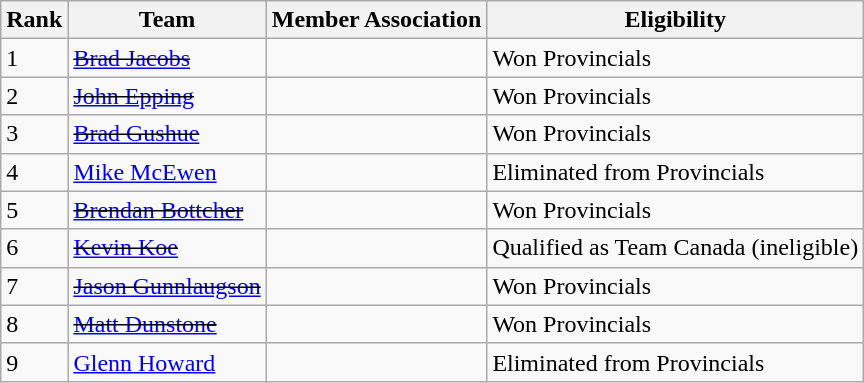<table class="wikitable">
<tr>
<th>Rank</th>
<th>Team</th>
<th>Member Association</th>
<th>Eligibility</th>
</tr>
<tr>
<td>1</td>
<td><s><a href='#'>Brad Jacobs</a></s></td>
<td></td>
<td>Won Provincials</td>
</tr>
<tr>
<td>2</td>
<td><s><a href='#'>John Epping</a></s></td>
<td></td>
<td>Won Provincials</td>
</tr>
<tr>
<td>3</td>
<td><s><a href='#'>Brad Gushue</a></s></td>
<td></td>
<td>Won Provincials</td>
</tr>
<tr>
<td>4</td>
<td><a href='#'>Mike McEwen</a></td>
<td></td>
<td>Eliminated from Provincials</td>
</tr>
<tr>
<td>5</td>
<td><s><a href='#'>Brendan Bottcher</a></s></td>
<td></td>
<td>Won Provincials</td>
</tr>
<tr>
<td>6</td>
<td><s><a href='#'>Kevin Koe</a></s></td>
<td></td>
<td>Qualified as Team Canada (ineligible)</td>
</tr>
<tr>
<td>7</td>
<td><s><a href='#'>Jason Gunnlaugson</a></s></td>
<td></td>
<td>Won Provincials</td>
</tr>
<tr>
<td>8</td>
<td><s><a href='#'>Matt Dunstone</a></s></td>
<td></td>
<td>Won Provincials</td>
</tr>
<tr>
<td>9</td>
<td><a href='#'>Glenn Howard</a></td>
<td></td>
<td>Eliminated from Provincials</td>
</tr>
</table>
